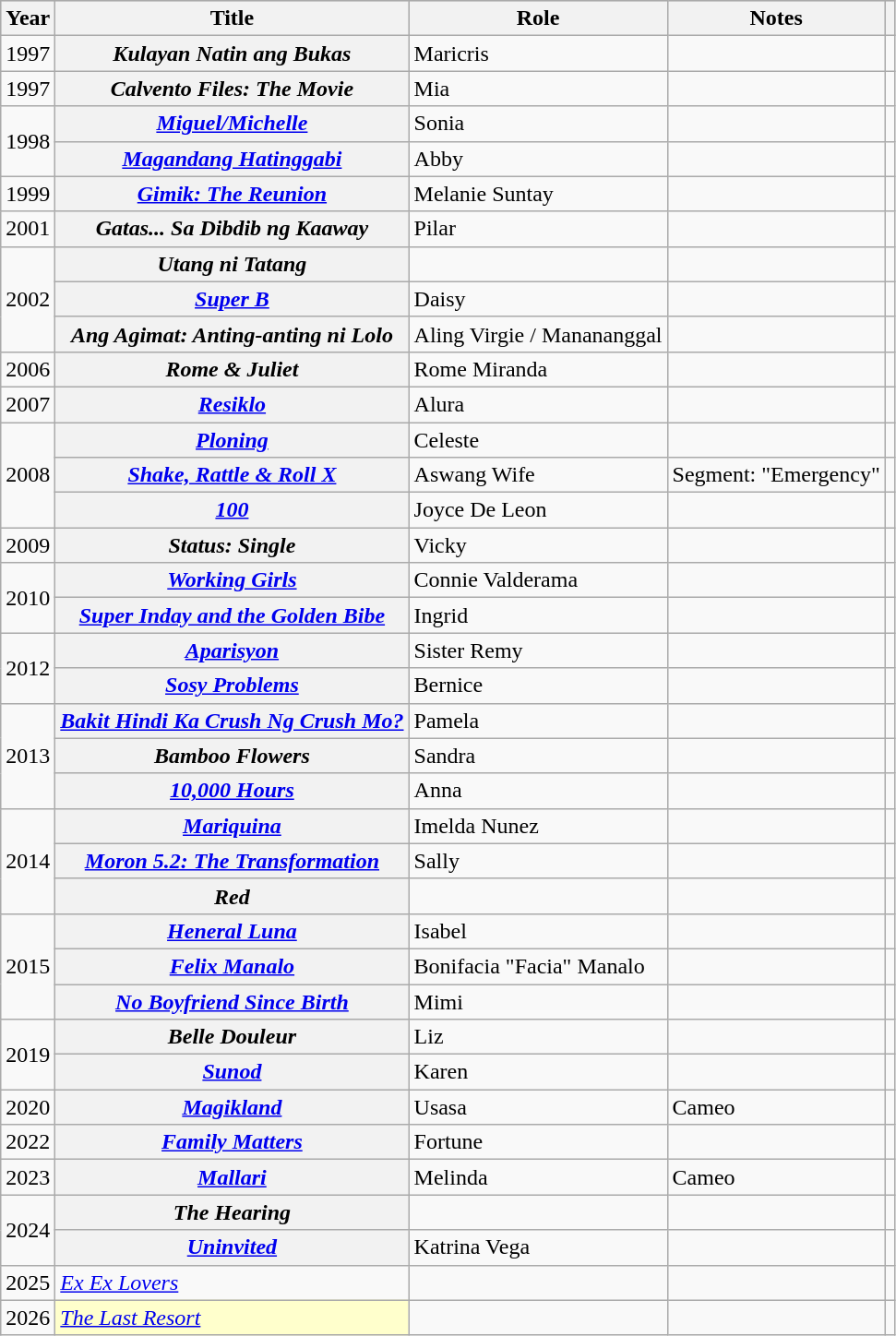<table class="wikitable sortable plainrowheaders">
<tr style="background:#ccc; text-align:center;">
<th scope="col">Year</th>
<th scope="col">Title</th>
<th scope="col">Role</th>
<th scope="col" class="unsortable">Notes</th>
<th scope="col" class="unsortable"></th>
</tr>
<tr>
<td>1997</td>
<th scope="rowgroup"><em>Kulayan Natin ang Bukas</em></th>
<td>Maricris</td>
<td></td>
<td></td>
</tr>
<tr>
<td>1997</td>
<th scope="rowgroup"><em>Calvento Files: The Movie</em></th>
<td>Mia</td>
<td></td>
<td></td>
</tr>
<tr>
<td rowspan="2">1998</td>
<th scope="rowgroup"><em><a href='#'>Miguel/Michelle</a></em></th>
<td>Sonia</td>
<td></td>
<td></td>
</tr>
<tr>
<th scope="rowgroup"><em><a href='#'>Magandang Hatinggabi</a></em></th>
<td>Abby</td>
<td></td>
<td></td>
</tr>
<tr>
<td>1999</td>
<th scope="rowgroup"><em><a href='#'>Gimik: The Reunion</a></em></th>
<td>Melanie Suntay</td>
<td></td>
<td></td>
</tr>
<tr>
<td>2001</td>
<th scope="rowgroup"><em>Gatas... Sa Dibdib ng Kaaway</em></th>
<td>Pilar</td>
<td></td>
<td></td>
</tr>
<tr>
<td rowspan="3">2002</td>
<th scope="rowgroup"><em>Utang ni Tatang</em></th>
<td></td>
<td></td>
<td></td>
</tr>
<tr>
<th scope="rowgroup"><em><a href='#'>Super B</a></em></th>
<td>Daisy</td>
<td></td>
<td></td>
</tr>
<tr>
<th scope="rowgroup"><em>Ang Agimat: Anting-anting ni Lolo</em></th>
<td>Aling Virgie / Manananggal</td>
<td></td>
<td></td>
</tr>
<tr>
<td>2006</td>
<th scope="rowgroup"><em>Rome & Juliet</em></th>
<td>Rome Miranda</td>
<td></td>
<td></td>
</tr>
<tr>
<td>2007</td>
<th scope="rowgroup"><em><a href='#'>Resiklo</a></em></th>
<td>Alura</td>
<td></td>
<td></td>
</tr>
<tr>
<td rowspan="3">2008</td>
<th scope="rowgroup"><em><a href='#'>Ploning</a></em></th>
<td>Celeste</td>
<td></td>
<td></td>
</tr>
<tr>
<th scope="rowgroup"><em><a href='#'>Shake, Rattle & Roll X</a></em></th>
<td>Aswang Wife</td>
<td>Segment: "Emergency"</td>
<td></td>
</tr>
<tr>
<th scope="rowgroup"><a href='#'><em>100</em></a></th>
<td>Joyce De Leon</td>
<td></td>
<td></td>
</tr>
<tr>
<td>2009</td>
<th scope="rowgroup"><em>Status: Single</em></th>
<td>Vicky</td>
<td></td>
<td></td>
</tr>
<tr>
<td rowspan="2">2010</td>
<th scope="rowgroup"><a href='#'><em>Working Girls</em></a></th>
<td>Connie Valderama</td>
<td></td>
<td></td>
</tr>
<tr>
<th scope="rowgroup"><em><a href='#'>Super Inday and the Golden Bibe</a></em></th>
<td>Ingrid</td>
<td></td>
<td></td>
</tr>
<tr>
<td rowspan="2">2012</td>
<th scope="rowgroup"><em><a href='#'>Aparisyon</a></em></th>
<td>Sister Remy</td>
<td></td>
<td></td>
</tr>
<tr>
<th scope="rowgroup"><em><a href='#'>Sosy Problems</a></em></th>
<td>Bernice</td>
<td></td>
<td></td>
</tr>
<tr>
<td rowspan="3">2013</td>
<th scope="rowgroup"><em><a href='#'>Bakit Hindi Ka Crush Ng Crush Mo?</a></em></th>
<td>Pamela</td>
<td></td>
<td></td>
</tr>
<tr>
<th scope="rowgroup"><em>Bamboo Flowers</em></th>
<td>Sandra</td>
<td></td>
<td></td>
</tr>
<tr>
<th scope="rowgroup"><em><a href='#'>10,000 Hours</a></em></th>
<td>Anna</td>
<td></td>
<td></td>
</tr>
<tr>
<td rowspan="3">2014</td>
<th scope="rowgroup"><a href='#'><em>Mariquina</em></a></th>
<td>Imelda Nunez</td>
<td></td>
<td></td>
</tr>
<tr>
<th scope="rowgroup"><em><a href='#'>Moron 5.2: The Transformation</a></em></th>
<td>Sally</td>
<td></td>
<td></td>
</tr>
<tr>
<th scope="rowgroup"><em>Red</em></th>
<td></td>
<td></td>
<td></td>
</tr>
<tr>
<td rowspan="3">2015</td>
<th scope="rowgroup"><em><a href='#'>Heneral Luna</a></em></th>
<td>Isabel</td>
<td></td>
<td></td>
</tr>
<tr>
<th scope="rowgroup"><em><a href='#'>Felix Manalo</a></em></th>
<td>Bonifacia "Facia" Manalo</td>
<td></td>
<td></td>
</tr>
<tr>
<th scope="rowgroup"><em><a href='#'>No Boyfriend Since Birth</a></em></th>
<td>Mimi</td>
<td></td>
<td></td>
</tr>
<tr>
<td rowspan="2">2019</td>
<th scope="rowgroup"><em>Belle Douleur</em></th>
<td>Liz</td>
<td></td>
<td></td>
</tr>
<tr>
<th scope="rowgroup"><em><a href='#'>Sunod</a></em></th>
<td>Karen</td>
<td></td>
<td></td>
</tr>
<tr>
<td>2020</td>
<th scope="rowgroup"><em><a href='#'>Magikland</a></em></th>
<td>Usasa</td>
<td>Cameo</td>
<td></td>
</tr>
<tr>
<td>2022</td>
<th scope="rowgroup"><em><a href='#'>Family Matters</a></em></th>
<td>Fortune</td>
<td></td>
<td></td>
</tr>
<tr>
<td>2023</td>
<th scope="rowgroup"><em><a href='#'>Mallari</a></em></th>
<td>Melinda</td>
<td>Cameo</td>
<td></td>
</tr>
<tr>
<td rowspan="2">2024</td>
<th scope="row"><em>The Hearing</em></th>
<td></td>
<td></td>
<td></td>
</tr>
<tr>
<th scope="row"><em><a href='#'>Uninvited</a></em></th>
<td>Katrina Vega</td>
<td></td>
<td></td>
</tr>
<tr>
<td>2025</td>
<td><em><a href='#'>Ex Ex Lovers</a></em></td>
<td></td>
<td></td>
<td style="text-align:center;"></td>
</tr>
<tr>
<td>2026</td>
<td style="background:#ffc;"><em><a href='#'>The Last Resort</a></em> </td>
<td></td>
<td></td>
<td></td>
</tr>
</table>
